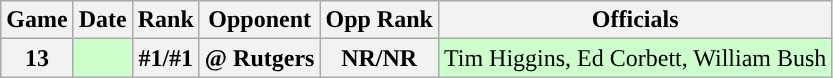<table class="wikitable">
<tr>
<th>Game</th>
<th>Date</th>
<th>Rank</th>
<th>Opponent</th>
<th>Opp Rank</th>
<th>Officials</th>
</tr>
<tr align="center" bgcolor="#ccffcc">
<th>13</th>
<td></td>
<th>#1/#1</th>
<th>@ Rutgers</th>
<th>NR/NR</th>
<td>Tim Higgins, Ed Corbett, William Bush</td>
</tr>
</table>
